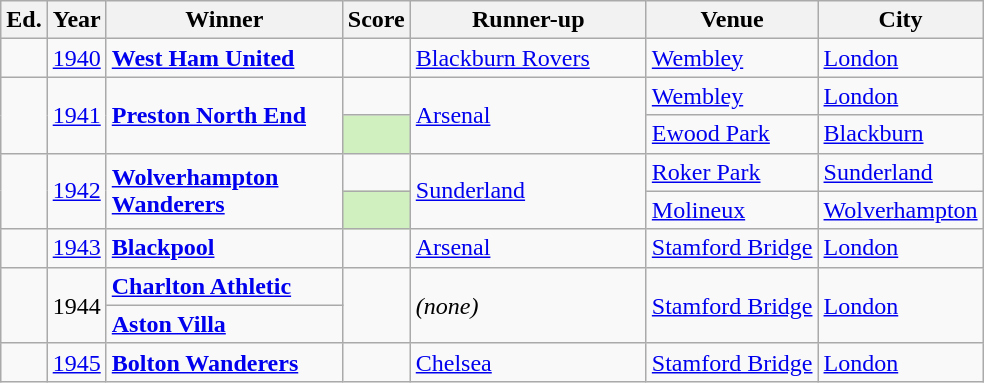<table class="wikitable sortable" style="text-align: left">
<tr>
<th>Ed.</th>
<th width= px>Year</th>
<th width=150px>Winner</th>
<th>Score</th>
<th width=150px>Runner-up</th>
<th>Venue</th>
<th>City</th>
</tr>
<tr>
<td></td>
<td><a href='#'>1940</a></td>
<td><strong><a href='#'>West Ham United</a></strong></td>
<td></td>
<td><a href='#'>Blackburn Rovers</a></td>
<td><a href='#'>Wembley</a></td>
<td><a href='#'>London</a></td>
</tr>
<tr>
<td rowspan=2></td>
<td rowspan=2><a href='#'>1941</a></td>
<td rowspan=2><strong><a href='#'>Preston North End</a></strong></td>
<td></td>
<td rowspan=2><a href='#'>Arsenal</a></td>
<td><a href='#'>Wembley</a></td>
<td><a href='#'>London</a></td>
</tr>
<tr>
<td bgcolor=#d0f0c0></td>
<td><a href='#'>Ewood Park</a></td>
<td><a href='#'>Blackburn</a></td>
</tr>
<tr>
<td rowspan=2></td>
<td rowspan=2><a href='#'>1942</a></td>
<td rowspan=2><strong><a href='#'>Wolverhampton Wanderers</a></strong></td>
<td></td>
<td rowspan=2><a href='#'>Sunderland</a></td>
<td><a href='#'>Roker Park</a></td>
<td><a href='#'>Sunderland</a></td>
</tr>
<tr>
<td bgcolor=#d0f0c0></td>
<td><a href='#'>Molineux</a></td>
<td><a href='#'>Wolverhampton</a></td>
</tr>
<tr>
<td></td>
<td><a href='#'>1943</a></td>
<td><strong><a href='#'>Blackpool</a></strong></td>
<td></td>
<td><a href='#'>Arsenal</a></td>
<td><a href='#'>Stamford Bridge</a></td>
<td><a href='#'>London</a></td>
</tr>
<tr>
<td rowspan=2></td>
<td rowspan=2>1944</td>
<td><strong><a href='#'>Charlton Athletic</a></strong> </td>
<td rowspan=2></td>
<td rowspan=2><em>(none)</em> </td>
<td rowspan=2><a href='#'>Stamford Bridge</a></td>
<td rowspan=2><a href='#'>London</a></td>
</tr>
<tr>
<td><strong><a href='#'>Aston Villa</a></strong> </td>
</tr>
<tr>
<td></td>
<td><a href='#'>1945</a></td>
<td><strong><a href='#'>Bolton Wanderers</a></strong></td>
<td></td>
<td><a href='#'>Chelsea</a></td>
<td><a href='#'>Stamford Bridge</a></td>
<td><a href='#'>London</a></td>
</tr>
</table>
